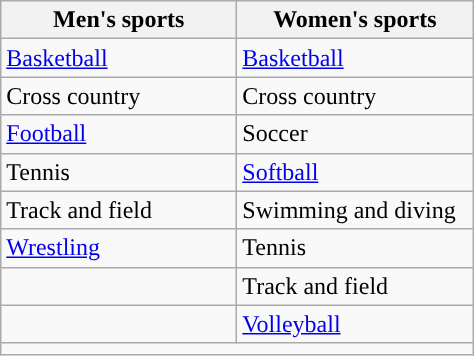<table class="wikitable" style=" ">
<tr>
<th width=150px>Men's sports</th>
<th width=150px>Women's sports</th>
</tr>
<tr>
<td><a href='#'>Basketball</a></td>
<td><a href='#'>Basketball</a></td>
</tr>
<tr>
<td>Cross country</td>
<td>Cross country</td>
</tr>
<tr>
<td><a href='#'>Football</a></td>
<td>Soccer</td>
</tr>
<tr>
<td>Tennis</td>
<td><a href='#'>Softball</a></td>
</tr>
<tr>
<td>Track and field</td>
<td>Swimming and diving</td>
</tr>
<tr>
<td><a href='#'>Wrestling</a></td>
<td>Tennis</td>
</tr>
<tr>
<td></td>
<td>Track and field</td>
</tr>
<tr>
<td></td>
<td><a href='#'>Volleyball</a></td>
</tr>
<tr>
<td colspan="2"></td>
</tr>
</table>
